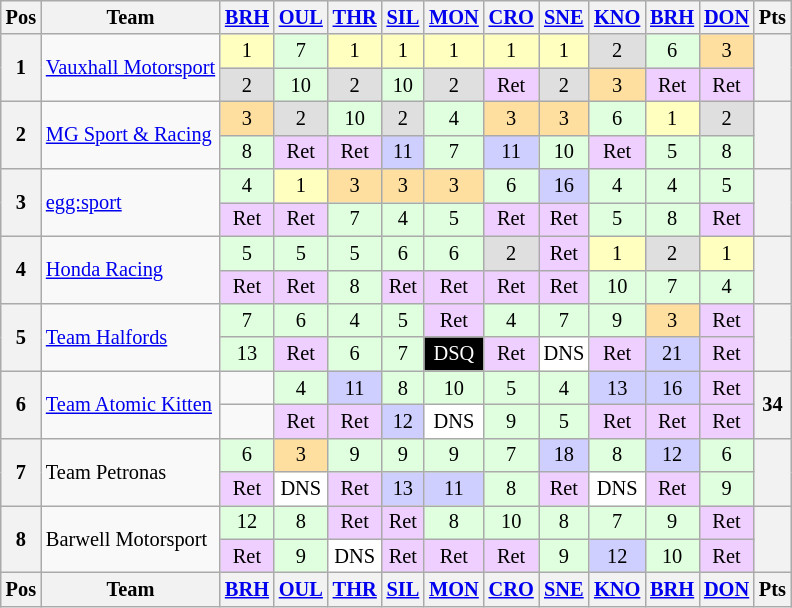<table class="wikitable" style="font-size: 85%; text-align: center;">
<tr valign="top">
<th valign="middle">Pos</th>
<th valign="middle">Team</th>
<th><a href='#'>BRH</a></th>
<th><a href='#'>OUL</a></th>
<th><a href='#'>THR</a></th>
<th><a href='#'>SIL</a></th>
<th><a href='#'>MON</a></th>
<th><a href='#'>CRO</a></th>
<th><a href='#'>SNE</a></th>
<th><a href='#'>KNO</a></th>
<th><a href='#'>BRH</a></th>
<th><a href='#'>DON</a></th>
<th valign=middle>Pts</th>
</tr>
<tr>
<th rowspan=2>1</th>
<td rowspan=2 align=left nowrap><a href='#'>Vauxhall Motorsport</a></td>
<td style="background:#FFFFBF;">1</td>
<td style="background:#DFFFDF;">7</td>
<td style="background:#FFFFBF;">1</td>
<td style="background:#FFFFBF;">1</td>
<td style="background:#FFFFBF;">1</td>
<td style="background:#FFFFBF;">1</td>
<td style="background:#FFFFBF;">1</td>
<td style="background:#DFDFDF;">2</td>
<td style="background:#DFFFDF;">6</td>
<td style="background:#FFDF9F;">3</td>
<th rowspan=2></th>
</tr>
<tr>
<td style="background:#DFDFDF;">2</td>
<td style="background:#DFFFDF;">10</td>
<td style="background:#DFDFDF;">2</td>
<td style="background:#DFFFDF;">10</td>
<td style="background:#DFDFDF;">2</td>
<td style="background:#EFCFFF;">Ret</td>
<td style="background:#DFDFDF;">2</td>
<td style="background:#FFDF9F;">3</td>
<td style="background:#EFCFFF;">Ret</td>
<td style="background:#EFCFFF;">Ret</td>
</tr>
<tr>
<th rowspan=2>2</th>
<td rowspan=2 align=left><a href='#'>MG Sport & Racing</a></td>
<td style="background:#FFDF9F;">3</td>
<td style="background:#DFDFDF;">2</td>
<td style="background:#DFFFDF;">10</td>
<td style="background:#DFDFDF;">2</td>
<td style="background:#DFFFDF;">4</td>
<td style="background:#FFDF9F;">3</td>
<td style="background:#FFDF9F;">3</td>
<td style="background:#DFFFDF;">6</td>
<td style="background:#FFFFBF;">1</td>
<td style="background:#DFDFDF;">2</td>
<th rowspan=2></th>
</tr>
<tr>
<td style="background:#DFFFDF;">8</td>
<td style="background:#EFCFFF;">Ret</td>
<td style="background:#EFCFFF;">Ret</td>
<td style="background:#CFCFFF;">11</td>
<td style="background:#DFFFDF;">7</td>
<td style="background:#CFCFFF;">11</td>
<td style="background:#DFFFDF;">10</td>
<td style="background:#EFCFFF;">Ret</td>
<td style="background:#DFFFDF;">5</td>
<td style="background:#DFFFDF;">8</td>
</tr>
<tr>
<th rowspan=2>3</th>
<td rowspan=2 align=left><a href='#'>egg:sport</a></td>
<td style="background:#DFFFDF;">4</td>
<td style="background:#FFFFBF;">1</td>
<td style="background:#FFDF9F;">3</td>
<td style="background:#FFDF9F;">3</td>
<td style="background:#FFDF9F;">3</td>
<td style="background:#DFFFDF;">6</td>
<td style="background:#CFCFFF;">16</td>
<td style="background:#DFFFDF;">4</td>
<td style="background:#DFFFDF;">4</td>
<td style="background:#DFFFDF;">5</td>
<th rowspan=2></th>
</tr>
<tr>
<td style="background:#EFCFFF;">Ret</td>
<td style="background:#EFCFFF;">Ret</td>
<td style="background:#DFFFDF;">7</td>
<td style="background:#DFFFDF;">4</td>
<td style="background:#DFFFDF;">5</td>
<td style="background:#EFCFFF;">Ret</td>
<td style="background:#EFCFFF;">Ret</td>
<td style="background:#DFFFDF;">5</td>
<td style="background:#DFFFDF;">8</td>
<td style="background:#EFCFFF;">Ret</td>
</tr>
<tr>
<th rowspan=2>4</th>
<td rowspan=2 align=left><a href='#'>Honda Racing</a></td>
<td style="background:#DFFFDF;">5</td>
<td style="background:#DFFFDF;">5</td>
<td style="background:#DFFFDF;">5</td>
<td style="background:#DFFFDF;">6</td>
<td style="background:#DFFFDF;">6</td>
<td style="background:#DFDFDF;">2</td>
<td style="background:#EFCFFF;">Ret</td>
<td style="background:#FFFFBF;">1</td>
<td style="background:#DFDFDF;">2</td>
<td style="background:#FFFFBF;">1</td>
<th rowspan=2></th>
</tr>
<tr>
<td style="background:#EFCFFF;">Ret</td>
<td style="background:#EFCFFF;">Ret</td>
<td style="background:#DFFFDF;">8</td>
<td style="background:#EFCFFF;">Ret</td>
<td style="background:#EFCFFF;">Ret</td>
<td style="background:#EFCFFF;">Ret</td>
<td style="background:#EFCFFF;">Ret</td>
<td style="background:#DFFFDF;">10</td>
<td style="background:#DFFFDF;">7</td>
<td style="background:#DFFFDF;">4</td>
</tr>
<tr>
<th rowspan=2>5</th>
<td rowspan=2 align=left><a href='#'>Team Halfords</a></td>
<td style="background:#DFFFDF;">7</td>
<td style="background:#DFFFDF;">6</td>
<td style="background:#DFFFDF;">4</td>
<td style="background:#DFFFDF;">5</td>
<td style="background:#EFCFFF;">Ret</td>
<td style="background:#DFFFDF;">4</td>
<td style="background:#DFFFDF;">7</td>
<td style="background:#DFFFDF;">9</td>
<td style="background:#FFDF9F;">3</td>
<td style="background:#EFCFFF;">Ret</td>
<th rowspan=2></th>
</tr>
<tr>
<td style="background:#DFFFDF;">13</td>
<td style="background:#EFCFFF;">Ret</td>
<td style="background:#DFFFDF;">6</td>
<td style="background:#DFFFDF;">7</td>
<td style="background:#000000; color:white">DSQ</td>
<td style="background:#EFCFFF;">Ret</td>
<td style="background:#FFFFFF;">DNS</td>
<td style="background:#EFCFFF;">Ret</td>
<td style="background:#CFCFFF;">21</td>
<td style="background:#EFCFFF;">Ret</td>
</tr>
<tr>
<th rowspan=2>6</th>
<td rowspan=2 align=left><a href='#'>Team Atomic Kitten</a></td>
<td></td>
<td style="background:#DFFFDF;">4</td>
<td style="background:#CFCFFF;">11</td>
<td style="background:#DFFFDF;">8</td>
<td style="background:#DFFFDF;">10</td>
<td style="background:#DFFFDF;">5</td>
<td style="background:#DFFFDF;">4</td>
<td style="background:#CFCFFF;">13</td>
<td style="background:#CFCFFF;">16</td>
<td style="background:#EFCFFF;">Ret</td>
<th rowspan=2>34</th>
</tr>
<tr>
<td></td>
<td style="background:#EFCFFF;">Ret</td>
<td style="background:#EFCFFF;">Ret</td>
<td style="background:#CFCFFF;">12</td>
<td style="background:#FFFFFF;">DNS</td>
<td style="background:#DFFFDF;">9</td>
<td style="background:#DFFFDF;">5</td>
<td style="background:#EFCFFF;">Ret</td>
<td style="background:#EFCFFF;">Ret</td>
<td style="background:#EFCFFF;">Ret</td>
</tr>
<tr>
<th rowspan=2>7</th>
<td rowspan=2 align=left>Team Petronas</td>
<td style="background:#DFFFDF;">6</td>
<td style="background:#FFDF9F;">3</td>
<td style="background:#DFFFDF;">9</td>
<td style="background:#DFFFDF;">9</td>
<td style="background:#DFFFDF;">9</td>
<td style="background:#DFFFDF;">7</td>
<td style="background:#CFCFFF;">18</td>
<td style="background:#DFFFDF;">8</td>
<td style="background:#CFCFFF;">12</td>
<td style="background:#DFFFDF;">6</td>
<th rowspan=2></th>
</tr>
<tr>
<td style="background:#EFCFFF;">Ret</td>
<td style="background:#FFFFFF;">DNS</td>
<td style="background:#EFCFFF;">Ret</td>
<td style="background:#CFCFFF;">13</td>
<td style="background:#CFCFFF;">11</td>
<td style="background:#DFFFDF;">8</td>
<td style="background:#EFCFFF;">Ret</td>
<td style="background:#FFFFFF;">DNS</td>
<td style="background:#EFCFFF;">Ret</td>
<td style="background:#DFFFDF;">9</td>
</tr>
<tr>
<th rowspan=2>8</th>
<td rowspan=2 align=left>Barwell Motorsport</td>
<td style="background:#DFFFDF;">12</td>
<td style="background:#DFFFDF;">8</td>
<td style="background:#EFCFFF;">Ret</td>
<td style="background:#EFCFFF;">Ret</td>
<td style="background:#DFFFDF;">8</td>
<td style="background:#DFFFDF;">10</td>
<td style="background:#DFFFDF;">8</td>
<td style="background:#DFFFDF;">7</td>
<td style="background:#DFFFDF;">9</td>
<td style="background:#EFCFFF;">Ret</td>
<th rowspan=2></th>
</tr>
<tr>
<td style="background:#EFCFFF;">Ret</td>
<td style="background:#DFFFDF;">9</td>
<td style="background:#FFFFFF;">DNS</td>
<td style="background:#EFCFFF;">Ret</td>
<td style="background:#EFCFFF;">Ret</td>
<td style="background:#EFCFFF;">Ret</td>
<td style="background:#DFFFDF;">9</td>
<td style="background:#CFCFFF;">12</td>
<td style="background:#DFFFDF;">10</td>
<td style="background:#EFCFFF;">Ret</td>
</tr>
<tr>
<th valign="middle">Pos</th>
<th valign="middle">Team</th>
<th><a href='#'>BRH</a></th>
<th><a href='#'>OUL</a></th>
<th><a href='#'>THR</a></th>
<th><a href='#'>SIL</a></th>
<th><a href='#'>MON</a></th>
<th><a href='#'>CRO</a></th>
<th><a href='#'>SNE</a></th>
<th><a href='#'>KNO</a></th>
<th><a href='#'>BRH</a></th>
<th><a href='#'>DON</a></th>
<th valign=middle>Pts</th>
</tr>
</table>
